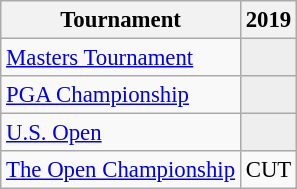<table class="wikitable" style="font-size:95%;text-align:center;">
<tr>
<th>Tournament</th>
<th>2019</th>
</tr>
<tr>
<td align=left><a href='#'>Masters Tournament</a></td>
<td style= "background:#eeeeee;"></td>
</tr>
<tr>
<td align=left><a href='#'>PGA Championship</a></td>
<td style= "background:#eeeeee;"></td>
</tr>
<tr>
<td align=left><a href='#'>U.S. Open</a></td>
<td style="background:#eeeeee;"></td>
</tr>
<tr>
<td align=left><a href='#'>The Open Championship</a></td>
<td>CUT</td>
</tr>
</table>
